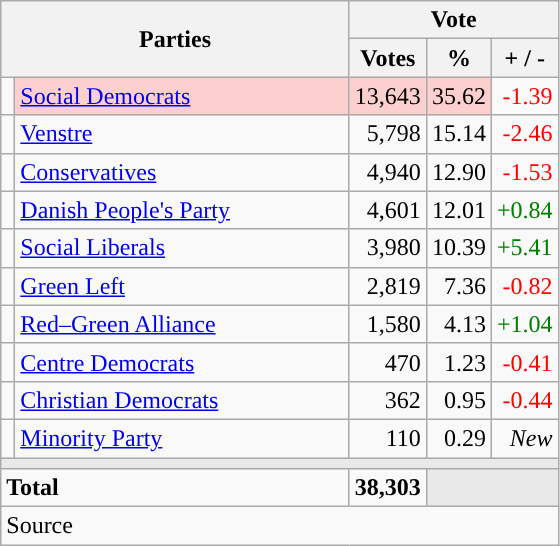<table class="wikitable" style="text-align:right;">
<tr>
<th style="text-align:centre;" rowspan="2" colspan="2" width="225">Parties</th>
<th colspan="3">Vote</th>
</tr>
<tr>
<th width="15">Votes</th>
<th width="15">%</th>
<th width="15">+ / -</th>
</tr>
<tr>
<td width="2" style="color:inherit;background:"></td>
<td bgcolor=#fbd0ce  align="left"><a href='#'>Social Democrats</a></td>
<td bgcolor=#fbd0ce>13,643</td>
<td bgcolor=#fbd0ce>35.62</td>
<td style=color:red;>-1.39</td>
</tr>
<tr>
<td width="2" style="color:inherit;background:"></td>
<td align="left"><a href='#'>Venstre</a></td>
<td>5,798</td>
<td>15.14</td>
<td style=color:red;>-2.46</td>
</tr>
<tr>
<td width="2" style="color:inherit;background:"></td>
<td align="left"><a href='#'>Conservatives</a></td>
<td>4,940</td>
<td>12.90</td>
<td style=color:red;>-1.53</td>
</tr>
<tr>
<td width="2" style="color:inherit;background:"></td>
<td align="left"><a href='#'>Danish People's Party</a></td>
<td>4,601</td>
<td>12.01</td>
<td style=color:green;>+0.84</td>
</tr>
<tr>
<td width="2" style="color:inherit;background:"></td>
<td align="left"><a href='#'>Social Liberals</a></td>
<td>3,980</td>
<td>10.39</td>
<td style=color:green;>+5.41</td>
</tr>
<tr>
<td width="2" style="color:inherit;background:"></td>
<td align="left"><a href='#'>Green Left</a></td>
<td>2,819</td>
<td>7.36</td>
<td style=color:red;>-0.82</td>
</tr>
<tr>
<td width="2" style="color:inherit;background:"></td>
<td align="left"><a href='#'>Red–Green Alliance</a></td>
<td>1,580</td>
<td>4.13</td>
<td style=color:green;>+1.04</td>
</tr>
<tr>
<td width="2" style="color:inherit;background:"></td>
<td align="left"><a href='#'>Centre Democrats</a></td>
<td>470</td>
<td>1.23</td>
<td style=color:red;>-0.41</td>
</tr>
<tr>
<td width="2" style="color:inherit;background:"></td>
<td align="left"><a href='#'>Christian Democrats</a></td>
<td>362</td>
<td>0.95</td>
<td style=color:red;>-0.44</td>
</tr>
<tr>
<td width="2" style="color:inherit;background:"></td>
<td align="left"><a href='#'>Minority Party</a></td>
<td>110</td>
<td>0.29</td>
<td><em>New</em></td>
</tr>
<tr>
<td colspan="7" bgcolor="#E9E9E9"></td>
</tr>
<tr>
<td align="left" colspan="2"><strong>Total</strong></td>
<td><strong>38,303</strong></td>
<td bgcolor="#E9E9E9" colspan="2"></td>
</tr>
<tr>
<td align="left" colspan="6">Source</td>
</tr>
</table>
